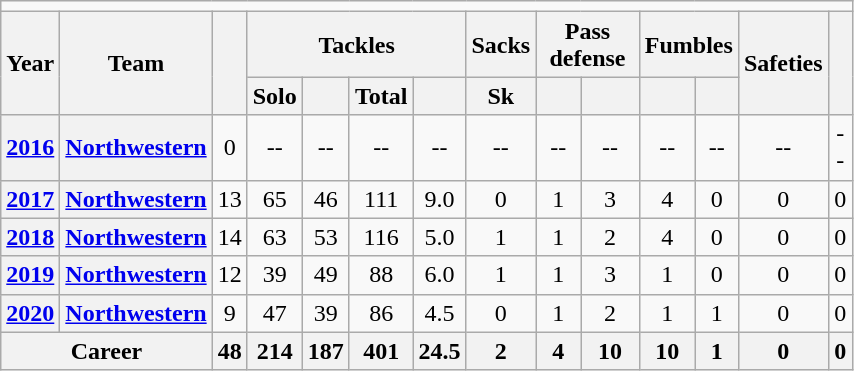<table class= "wikitable" float="left" border="1" style="text-align:center; width:45%;">
<tr>
<td ! colspan="22"></td>
</tr>
<tr>
<th rowspan=2>Year</th>
<th rowspan=2>Team</th>
<th rowspan=2></th>
<th colspan=4>Tackles</th>
<th>Sacks</th>
<th colspan=2>Pass defense</th>
<th colspan=2>Fumbles</th>
<th rowspan=2>Safeties</th>
<th rowspan=2></th>
</tr>
<tr>
<th>Solo</th>
<th></th>
<th>Total</th>
<th></th>
<th>Sk</th>
<th></th>
<th></th>
<th></th>
<th></th>
</tr>
<tr>
<th><a href='#'>2016</a></th>
<th><a href='#'>Northwestern</a></th>
<td>0</td>
<td>--</td>
<td>--</td>
<td>--</td>
<td>--</td>
<td>--</td>
<td>--</td>
<td>--</td>
<td>--</td>
<td>--</td>
<td>--</td>
<td>--</td>
</tr>
<tr>
<th><a href='#'>2017</a></th>
<th><a href='#'>Northwestern</a></th>
<td>13</td>
<td>65</td>
<td>46</td>
<td>111</td>
<td>9.0</td>
<td>0</td>
<td>1</td>
<td>3</td>
<td>4</td>
<td>0</td>
<td>0</td>
<td>0</td>
</tr>
<tr>
<th><a href='#'>2018</a></th>
<th><a href='#'>Northwestern</a></th>
<td>14</td>
<td>63</td>
<td>53</td>
<td>116</td>
<td>5.0</td>
<td>1</td>
<td>1</td>
<td>2</td>
<td>4</td>
<td>0</td>
<td>0</td>
<td>0</td>
</tr>
<tr>
<th><a href='#'>2019</a></th>
<th><a href='#'>Northwestern</a></th>
<td>12</td>
<td>39</td>
<td>49</td>
<td>88</td>
<td>6.0</td>
<td>1</td>
<td>1</td>
<td>3</td>
<td>1</td>
<td>0</td>
<td>0</td>
<td>0</td>
</tr>
<tr>
<th><a href='#'>2020</a></th>
<th><a href='#'>Northwestern</a></th>
<td>9</td>
<td>47</td>
<td>39</td>
<td>86</td>
<td>4.5</td>
<td>0</td>
<td>1</td>
<td>2</td>
<td>1</td>
<td>1</td>
<td>0</td>
<td>0</td>
</tr>
<tr>
<th colspan="2">Career</th>
<th>48</th>
<th>214</th>
<th>187</th>
<th>401</th>
<th>24.5</th>
<th>2</th>
<th>4</th>
<th>10</th>
<th>10</th>
<th>1</th>
<th>0</th>
<th>0</th>
</tr>
</table>
